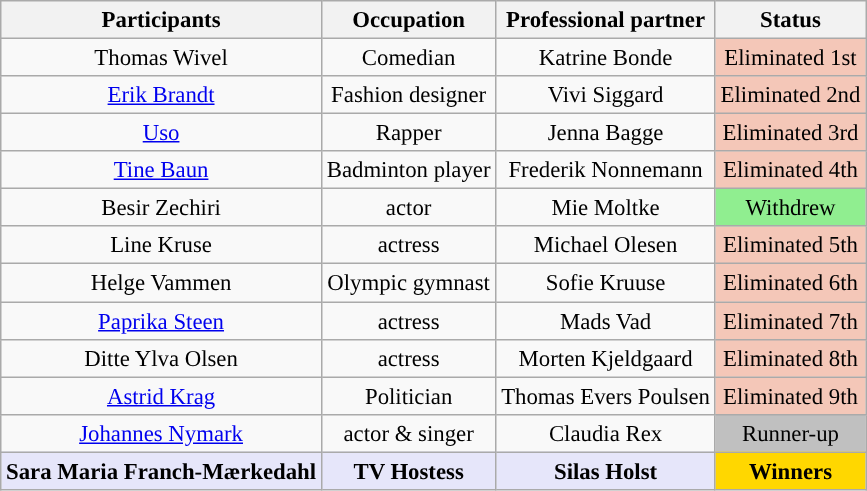<table class="wikitable sortable" align=center border="2" cellpadding="4" cellspacing="0" style="text-align:center; margin: 1em 1em 1em 0; font-size:95%">
<tr>
<th>Participants</th>
<th>Occupation</th>
<th>Professional partner</th>
<th>Status</th>
</tr>
<tr>
<td>Thomas Wivel</td>
<td>Comedian</td>
<td>Katrine Bonde</td>
<td style="background:#f4c7b8;">Eliminated 1st</td>
</tr>
<tr>
<td><a href='#'>Erik Brandt</a></td>
<td>Fashion designer</td>
<td>Vivi Siggard</td>
<td style="background:#f4c7b8;">Eliminated 2nd</td>
</tr>
<tr>
<td><a href='#'>Uso</a></td>
<td>Rapper</td>
<td>Jenna Bagge</td>
<td style="background:#f4c7b8;">Eliminated 3rd</td>
</tr>
<tr>
<td><a href='#'>Tine Baun</a></td>
<td>Badminton player</td>
<td>Frederik Nonnemann</td>
<td style="background:#f4c7b8;">Eliminated 4th</td>
</tr>
<tr>
<td>Besir Zechiri</td>
<td>actor</td>
<td>Mie Moltke</td>
<td style="background:lightgreen;">Withdrew</td>
</tr>
<tr>
<td>Line Kruse</td>
<td>actress</td>
<td>Michael Olesen</td>
<td style="background:#f4c7b8;">Eliminated 5th</td>
</tr>
<tr>
<td>Helge Vammen</td>
<td>Olympic gymnast</td>
<td>Sofie Kruuse</td>
<td style="background:#f4c7b8;">Eliminated 6th</td>
</tr>
<tr>
<td><a href='#'>Paprika Steen</a></td>
<td>actress</td>
<td>Mads Vad</td>
<td style="background:#f4c7b8;">Eliminated 7th</td>
</tr>
<tr>
<td>Ditte Ylva Olsen</td>
<td>actress</td>
<td>Morten Kjeldgaard</td>
<td style="background:#f4c7b8;">Eliminated 8th</td>
</tr>
<tr>
<td><a href='#'>Astrid Krag</a></td>
<td>Politician</td>
<td>Thomas Evers Poulsen</td>
<td style="background:#f4c7b8;">Eliminated 9th</td>
</tr>
<tr>
<td><a href='#'>Johannes Nymark</a></td>
<td>actor & singer</td>
<td>Claudia Rex</td>
<td bgcolor="silver">Runner-up</td>
</tr>
<tr>
<td bgcolor="lavender"><strong>Sara Maria Franch-Mærkedahl</strong></td>
<td bgcolor="lavender"><strong>TV Hostess</strong></td>
<td bgcolor="lavender"><strong>Silas Holst</strong></td>
<td bgcolor="gold"><strong>Winners</strong></td>
</tr>
</table>
